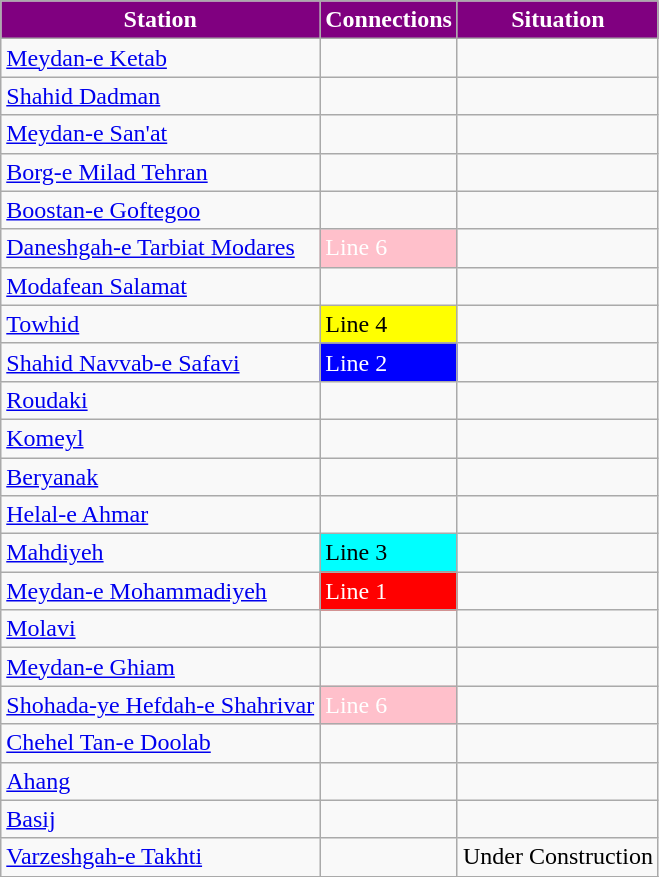<table class="wikitable">
<tr>
<th style="background: purple; color: white;">Station</th>
<th style="background: purple; color: white;">Connections</th>
<th style="background: purple; color: white;">Situation</th>
</tr>
<tr !>
<td><a href='#'>Meydan-e Ketab</a></td>
<td></td>
<td></td>
</tr>
<tr>
<td><a href='#'>Shahid Dadman</a></td>
<td></td>
<td></td>
</tr>
<tr>
<td><a href='#'>Meydan-e San'at</a></td>
<td></td>
<td></td>
</tr>
<tr>
<td><a href='#'>Borg-e Milad Tehran</a></td>
<td></td>
<td></td>
</tr>
<tr>
<td><a href='#'>Boostan-e Goftegoo</a></td>
<td></td>
<td></td>
</tr>
<tr>
<td><a href='#'>Daneshgah-e Tarbiat Modares</a></td>
<td style="background: pink; color: white;">Line 6</td>
<td></td>
</tr>
<tr>
<td><a href='#'>Modafean Salamat</a></td>
<td></td>
<td></td>
</tr>
<tr>
<td><a href='#'>Towhid</a></td>
<td style="background: yellow; color: black;">Line 4</td>
<td></td>
</tr>
<tr>
<td><a href='#'>Shahid Navvab-e Safavi</a></td>
<td style="background: blue; color: white;">Line 2</td>
<td></td>
</tr>
<tr>
<td><a href='#'>Roudaki</a></td>
<td></td>
<td></td>
</tr>
<tr>
<td><a href='#'>Komeyl</a></td>
<td></td>
<td></td>
</tr>
<tr>
<td><a href='#'>Beryanak</a></td>
<td></td>
<td></td>
</tr>
<tr>
<td><a href='#'>Helal-e Ahmar</a></td>
<td></td>
<td></td>
</tr>
<tr>
<td><a href='#'>Mahdiyeh</a></td>
<td style="background: aqua;">Line 3</td>
<td></td>
</tr>
<tr>
<td><a href='#'>Meydan-e Mohammadiyeh</a></td>
<td style="background: red; color: white;">Line 1</td>
<td></td>
</tr>
<tr>
<td><a href='#'>Molavi</a></td>
<td></td>
<td></td>
</tr>
<tr>
<td><a href='#'>Meydan-e Ghiam</a></td>
<td></td>
<td></td>
</tr>
<tr>
<td><a href='#'>Shohada-ye Hefdah-e Shahrivar</a></td>
<td style="background: pink; color: white;">Line 6</td>
<td></td>
</tr>
<tr>
<td><a href='#'>Chehel Tan-e Doolab</a></td>
<td></td>
<td></td>
</tr>
<tr>
<td><a href='#'>Ahang</a></td>
<td></td>
<td></td>
</tr>
<tr>
<td><a href='#'> Basij</a></td>
<td></td>
<td></td>
</tr>
<tr>
<td><a href='#'>Varzeshgah-e Takhti</a></td>
<td></td>
<td>Under Construction</td>
</tr>
<tr>
</tr>
</table>
